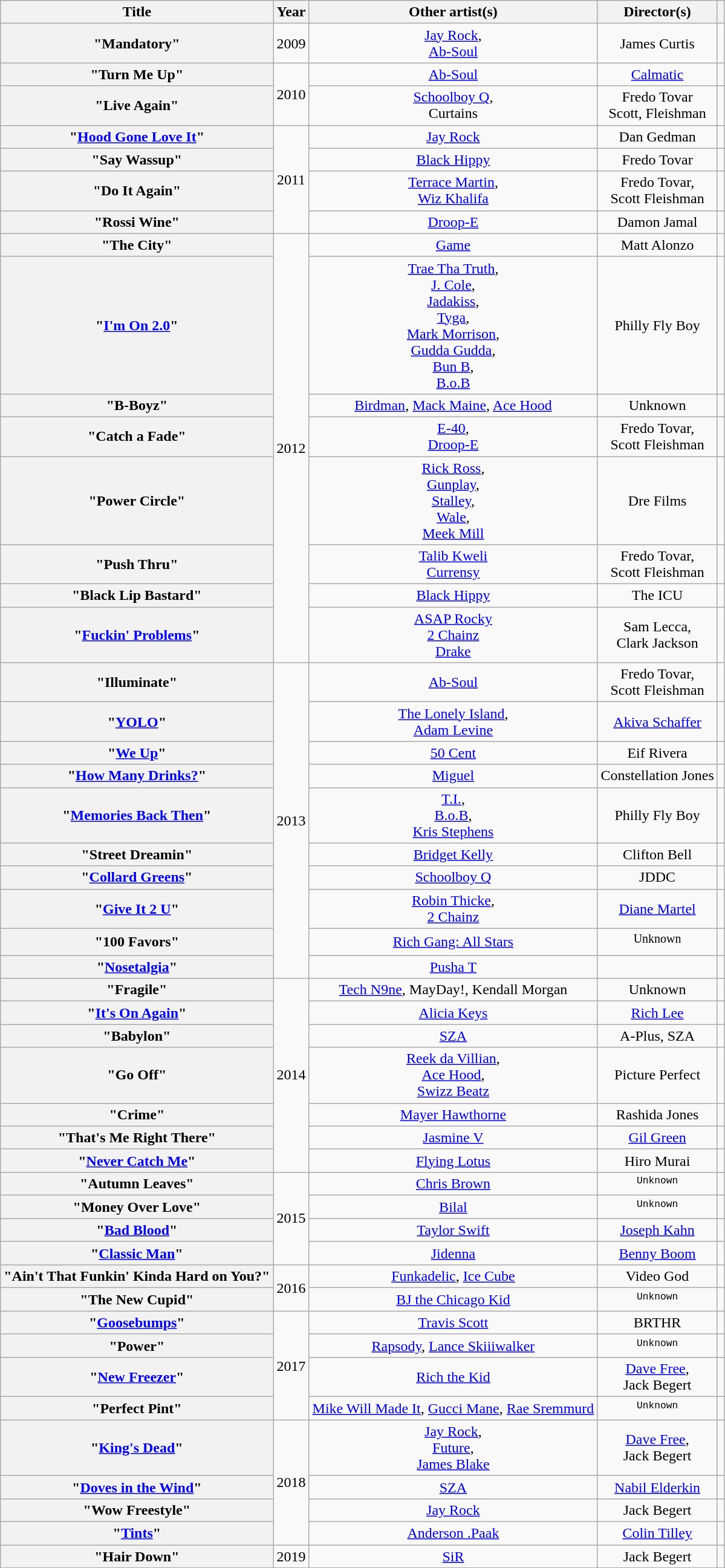<table class="wikitable sortable plainrowheaders" style="text-align:center;">
<tr>
<th scope="col">Title</th>
<th scope="col">Year</th>
<th scope="col">Other artist(s)</th>
<th scope="col">Director(s)</th>
<th scope="col" class=unsortable></th>
</tr>
<tr>
<th scope="row">"Mandatory"</th>
<td>2009</td>
<td><a href='#'>Jay Rock</a>,<br><a href='#'>Ab-Soul</a></td>
<td>James Curtis</td>
<td></td>
</tr>
<tr>
<th scope="row">"Turn Me Up"</th>
<td rowspan="2">2010</td>
<td><a href='#'>Ab-Soul</a></td>
<td><a href='#'>Calmatic</a></td>
<td></td>
</tr>
<tr>
<th scope="row">"Live Again"</th>
<td><a href='#'>Schoolboy Q</a>,<br>Curtains</td>
<td>Fredo Tovar<br>Scott, Fleishman</td>
<td></td>
</tr>
<tr>
<th scope="row">"<a href='#'>Hood Gone Love It</a>"</th>
<td rowspan="4">2011</td>
<td><a href='#'>Jay Rock</a></td>
<td>Dan Gedman</td>
<td></td>
</tr>
<tr>
<th scope="row">"Say Wassup"</th>
<td><a href='#'>Black Hippy</a></td>
<td>Fredo Tovar</td>
<td></td>
</tr>
<tr>
<th scope="row">"Do It Again"</th>
<td><a href='#'>Terrace Martin</a>,<br><a href='#'>Wiz Khalifa</a></td>
<td>Fredo Tovar,<br>Scott Fleishman</td>
<td></td>
</tr>
<tr>
<th scope="row">"Rossi Wine"</th>
<td><a href='#'>Droop-E</a></td>
<td>Damon Jamal</td>
<td></td>
</tr>
<tr>
<th scope="row">"The City"</th>
<td rowspan="8">2012</td>
<td><a href='#'>Game</a></td>
<td>Matt Alonzo</td>
<td></td>
</tr>
<tr>
<th scope="row">"<a href='#'>I'm On 2.0</a>"</th>
<td><a href='#'>Trae Tha Truth</a>,<br><a href='#'>J. Cole</a>,<br><a href='#'>Jadakiss</a>,<br><a href='#'>Tyga</a>,<br><a href='#'>Mark Morrison</a>,<br><a href='#'>Gudda Gudda</a>,<br><a href='#'>Bun B</a>,<br><a href='#'>B.o.B</a></td>
<td>Philly Fly Boy</td>
<td></td>
</tr>
<tr>
<th>"B-Boyz"</th>
<td><a href='#'>Birdman</a>, <a href='#'>Mack Maine</a>, <a href='#'>Ace Hood</a></td>
<td>Unknown</td>
<td></td>
</tr>
<tr>
<th scope="row">"Catch a Fade"</th>
<td><a href='#'>E-40</a>,<br><a href='#'>Droop-E</a></td>
<td>Fredo Tovar,<br>Scott Fleishman</td>
<td></td>
</tr>
<tr>
<th scope="row">"Power Circle"</th>
<td><a href='#'>Rick Ross</a>,<br><a href='#'>Gunplay</a>,<br><a href='#'>Stalley</a>,<br><a href='#'>Wale</a>,<br><a href='#'>Meek Mill</a></td>
<td>Dre Films</td>
<td></td>
</tr>
<tr>
<th scope="row">"Push Thru"</th>
<td><a href='#'>Talib Kweli</a><br><a href='#'>Currensy</a></td>
<td>Fredo Tovar,<br>Scott Fleishman</td>
<td></td>
</tr>
<tr>
<th scope="row">"Black Lip Bastard" </th>
<td><a href='#'>Black Hippy</a></td>
<td>The ICU</td>
<td></td>
</tr>
<tr>
<th scope="row">"<a href='#'>Fuckin' Problems</a>"</th>
<td><a href='#'>ASAP Rocky</a><br><a href='#'>2 Chainz</a><br><a href='#'>Drake</a></td>
<td>Sam Lecca,<br>Clark Jackson</td>
<td></td>
</tr>
<tr>
<th scope="row">"Illuminate"</th>
<td rowspan="10">2013</td>
<td><a href='#'>Ab-Soul</a></td>
<td>Fredo Tovar,<br>Scott Fleishman</td>
<td></td>
</tr>
<tr>
<th scope="row">"<a href='#'>YOLO</a>"</th>
<td><a href='#'>The Lonely Island</a>,<br><a href='#'>Adam Levine</a></td>
<td><a href='#'>Akiva Schaffer</a></td>
<td></td>
</tr>
<tr>
<th scope="row">"<a href='#'>We Up</a>"</th>
<td><a href='#'>50 Cent</a></td>
<td>Eif Rivera</td>
<td></td>
</tr>
<tr>
<th scope="row">"<a href='#'>How Many Drinks?</a>"</th>
<td><a href='#'>Miguel</a></td>
<td>Constellation Jones</td>
<td></td>
</tr>
<tr>
<th scope="row">"<a href='#'>Memories Back Then</a>"</th>
<td><a href='#'>T.I.</a>,<br><a href='#'>B.o.B</a>,<br><a href='#'>Kris Stephens</a></td>
<td>Philly Fly Boy</td>
<td></td>
</tr>
<tr>
<th scope="row">"Street Dreamin"</th>
<td><a href='#'>Bridget Kelly</a></td>
<td>Clifton Bell</td>
<td></td>
</tr>
<tr>
<th scope="row">"<a href='#'>Collard Greens</a>"</th>
<td><a href='#'>Schoolboy Q</a></td>
<td>JDDC</td>
<td></td>
</tr>
<tr>
<th scope="row">"<a href='#'>Give It 2 U</a>" </th>
<td><a href='#'>Robin Thicke</a>,<br><a href='#'>2 Chainz</a></td>
<td><a href='#'>Diane Martel</a></td>
<td></td>
</tr>
<tr>
<th>"100 Favors"</th>
<td><a href='#'>Rich Gang: All Stars</a></td>
<td><sup>Unknown</sup></td>
<td></td>
</tr>
<tr>
<th scope="row">"<a href='#'>Nosetalgia</a>"</th>
<td><a href='#'>Pusha T</a></td>
<td></td>
<td></td>
</tr>
<tr>
<th>"Fragile"</th>
<td rowspan="7">2014</td>
<td><a href='#'>Tech N9ne</a>, MayDay!, Kendall Morgan</td>
<td>Unknown</td>
<td></td>
</tr>
<tr>
<th scope="row">"<a href='#'>It's On Again</a>"</th>
<td><a href='#'>Alicia Keys</a></td>
<td><a href='#'>Rich Lee</a></td>
<td></td>
</tr>
<tr>
<th>"Babylon"</th>
<td><a href='#'>SZA</a></td>
<td>A-Plus, SZA</td>
<td></td>
</tr>
<tr>
<th scope="row">"Go Off"</th>
<td><a href='#'>Reek da Villian</a>,<br><a href='#'>Ace Hood</a>,<br><a href='#'>Swizz Beatz</a></td>
<td>Picture Perfect</td>
<td></td>
</tr>
<tr>
<th>"Crime"</th>
<td><a href='#'>Mayer Hawthorne</a></td>
<td>Rashida Jones</td>
<td></td>
</tr>
<tr>
<th scope="row">"That's Me Right There"</th>
<td><a href='#'>Jasmine V</a></td>
<td><a href='#'>Gil Green</a></td>
<td></td>
</tr>
<tr>
<th scope="row">"<a href='#'>Never Catch Me</a>"</th>
<td><a href='#'>Flying Lotus</a></td>
<td>Hiro Murai</td>
<td></td>
</tr>
<tr>
<th>"Autumn Leaves"</th>
<td rowspan="4">2015</td>
<td><a href='#'>Chris Brown</a></td>
<td><code><sup>Unknown</sup></code></td>
<td></td>
</tr>
<tr>
<th>"Money Over Love"</th>
<td><a href='#'>Bilal</a></td>
<td><code><sup>Unknown</sup></code></td>
<td></td>
</tr>
<tr>
<th scope="row">"<a href='#'>Bad Blood</a>"</th>
<td><a href='#'>Taylor Swift</a></td>
<td><a href='#'>Joseph Kahn</a></td>
<td></td>
</tr>
<tr>
<th scope="row">"<a href='#'>Classic Man</a>" </th>
<td><a href='#'>Jidenna</a></td>
<td><a href='#'>Benny Boom</a></td>
<td></td>
</tr>
<tr>
<th scope="row">"Ain't That Funkin' Kinda Hard on You?" </th>
<td rowspan="2">2016</td>
<td><a href='#'>Funkadelic</a>, <a href='#'>Ice Cube</a></td>
<td>Video God</td>
<td></td>
</tr>
<tr>
<th>"The New Cupid"</th>
<td><a href='#'>BJ the Chicago Kid</a></td>
<td><code><sup>Unknown</sup></code></td>
<td></td>
</tr>
<tr>
<th scope="row">"<a href='#'>Goosebumps</a>"</th>
<td rowspan="4">2017</td>
<td><a href='#'>Travis Scott</a></td>
<td>BRTHR</td>
<td></td>
</tr>
<tr>
<th>"Power"</th>
<td><a href='#'>Rapsody</a>, <a href='#'>Lance Skiiiwalker</a></td>
<td><code><sup>Unknown</sup></code></td>
<td></td>
</tr>
<tr>
<th scope="row">"<a href='#'>New Freezer</a>"</th>
<td><a href='#'>Rich the Kid</a></td>
<td><a href='#'>Dave Free</a>,<br>Jack Begert</td>
<td></td>
</tr>
<tr>
<th>"Perfect Pint"</th>
<td><a href='#'>Mike Will Made It</a>, <a href='#'>Gucci Mane</a>, <a href='#'>Rae Sremmurd</a></td>
<td><code><sup>Unknown</sup></code></td>
<td></td>
</tr>
<tr>
<th scope="row">"<a href='#'>King's Dead</a>"</th>
<td rowspan="4">2018</td>
<td><a href='#'>Jay Rock</a>,<br><a href='#'>Future</a>,<br><a href='#'>James Blake</a></td>
<td><a href='#'>Dave Free</a>,<br>Jack Begert</td>
<td></td>
</tr>
<tr>
<th scope="row">"<a href='#'>Doves in the Wind</a>"</th>
<td><a href='#'>SZA</a></td>
<td><a href='#'>Nabil Elderkin</a></td>
<td></td>
</tr>
<tr>
<th scope="row">"Wow Freestyle"</th>
<td><a href='#'>Jay Rock</a></td>
<td>Jack Begert</td>
<td></td>
</tr>
<tr>
<th scope="row">"<a href='#'>Tints</a>"</th>
<td><a href='#'>Anderson .Paak</a></td>
<td><a href='#'>Colin Tilley</a></td>
<td></td>
</tr>
<tr>
<th scope="row">"Hair Down"</th>
<td>2019</td>
<td><a href='#'>SiR</a></td>
<td>Jack Begert</td>
<td></td>
</tr>
</table>
